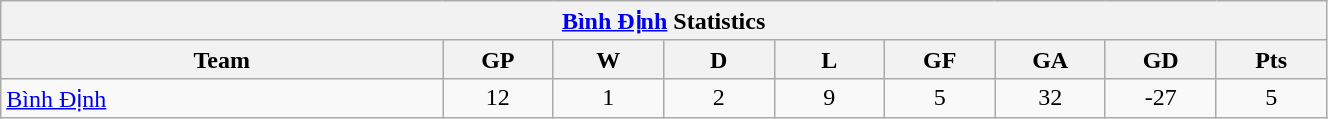<table width=70% class="wikitable" style="text-align:center;">
<tr>
<th colspan=9><a href='#'>Bình Định</a> Statistics</th>
</tr>
<tr>
<th width=20%>Team</th>
<th width=5%>GP</th>
<th width=5%>W</th>
<th width=5%>D</th>
<th width=5%>L</th>
<th width=5%>GF</th>
<th width=5%>GA</th>
<th width=5%>GD</th>
<th width=5%>Pts</th>
</tr>
<tr>
<td style="text-align:left;"> <a href='#'>Bình Định</a></td>
<td>12</td>
<td>1</td>
<td>2</td>
<td>9</td>
<td>5</td>
<td>32</td>
<td>-27</td>
<td>5</td>
</tr>
</table>
